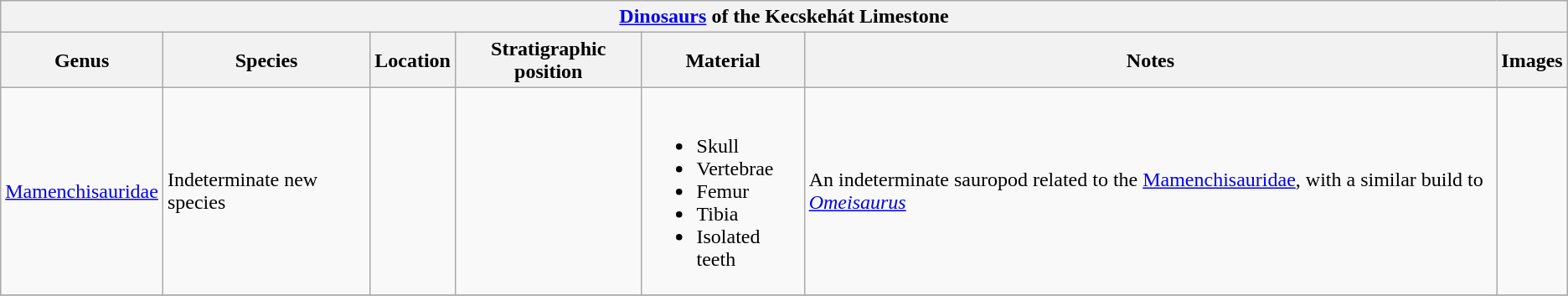<table class="wikitable" align="center">
<tr>
<th colspan="7" align="center"><strong><a href='#'>Dinosaurs</a> of the Kecskehát Limestone</strong></th>
</tr>
<tr>
<th>Genus</th>
<th>Species</th>
<th>Location</th>
<th>Stratigraphic position</th>
<th>Material</th>
<th>Notes</th>
<th>Images</th>
</tr>
<tr>
<td><a href='#'>Mamenchisauridae</a></td>
<td>Indeterminate new species</td>
<td></td>
<td></td>
<td><br><ul><li>Skull</li><li>Vertebrae</li><li>Femur</li><li>Tibia</li><li>Isolated teeth</li></ul></td>
<td>An indeterminate sauropod related to the <a href='#'>Mamenchisauridae</a>, with a similar build to <em><a href='#'>Omeisaurus</a></em></td>
<td></td>
</tr>
<tr>
</tr>
</table>
